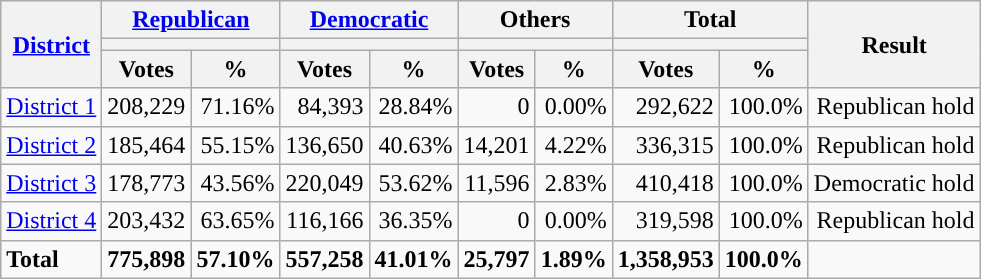<table class="wikitable plainrowheaders sortable" style="font-size:100%; text-align:right;">
<tr>
<th scope=col rowspan=3><a href='#'>District</a></th>
<th scope=col colspan=2><a href='#'>Republican</a></th>
<th scope=col colspan=2><a href='#'>Democratic</a></th>
<th scope=col colspan=2>Others</th>
<th scope=col colspan=2>Total</th>
<th scope=col rowspan=3>Result</th>
</tr>
<tr>
<th scope=col colspan=2 style="background:"></th>
<th scope=col colspan=2 style="background:"></th>
<th scope=col colspan=2></th>
<th scope=col colspan=2></th>
</tr>
<tr>
<th scope=col data-sort-type="number">Votes</th>
<th scope=col data-sort-type="number">%</th>
<th scope=col data-sort-type="number">Votes</th>
<th scope=col data-sort-type="number">%</th>
<th scope=col data-sort-type="number">Votes</th>
<th scope=col data-sort-type="number">%</th>
<th scope=col data-sort-type="number">Votes</th>
<th scope=col data-sort-type="number">%</th>
</tr>
<tr>
<td align=left><a href='#'>District 1</a></td>
<td>208,229</td>
<td>71.16%</td>
<td>84,393</td>
<td>28.84%</td>
<td>0</td>
<td>0.00%</td>
<td>292,622</td>
<td>100.0%</td>
<td>Republican hold</td>
</tr>
<tr>
<td align=left><a href='#'>District 2</a></td>
<td>185,464</td>
<td>55.15%</td>
<td>136,650</td>
<td>40.63%</td>
<td>14,201</td>
<td>4.22%</td>
<td>336,315</td>
<td>100.0%</td>
<td>Republican hold</td>
</tr>
<tr>
<td align=left><a href='#'>District 3</a></td>
<td>178,773</td>
<td>43.56%</td>
<td>220,049</td>
<td>53.62%</td>
<td>11,596</td>
<td>2.83%</td>
<td>410,418</td>
<td>100.0%</td>
<td>Democratic hold</td>
</tr>
<tr>
<td align=left><a href='#'>District 4</a></td>
<td>203,432</td>
<td>63.65%</td>
<td>116,166</td>
<td>36.35%</td>
<td>0</td>
<td>0.00%</td>
<td>319,598</td>
<td>100.0%</td>
<td>Republican hold</td>
</tr>
<tr class="sortbottom" style="font-weight:bold">
<td align=left>Total</td>
<td>775,898</td>
<td>57.10%</td>
<td>557,258</td>
<td>41.01%</td>
<td>25,797</td>
<td>1.89%</td>
<td>1,358,953</td>
<td>100.0%</td>
<td></td>
</tr>
</table>
